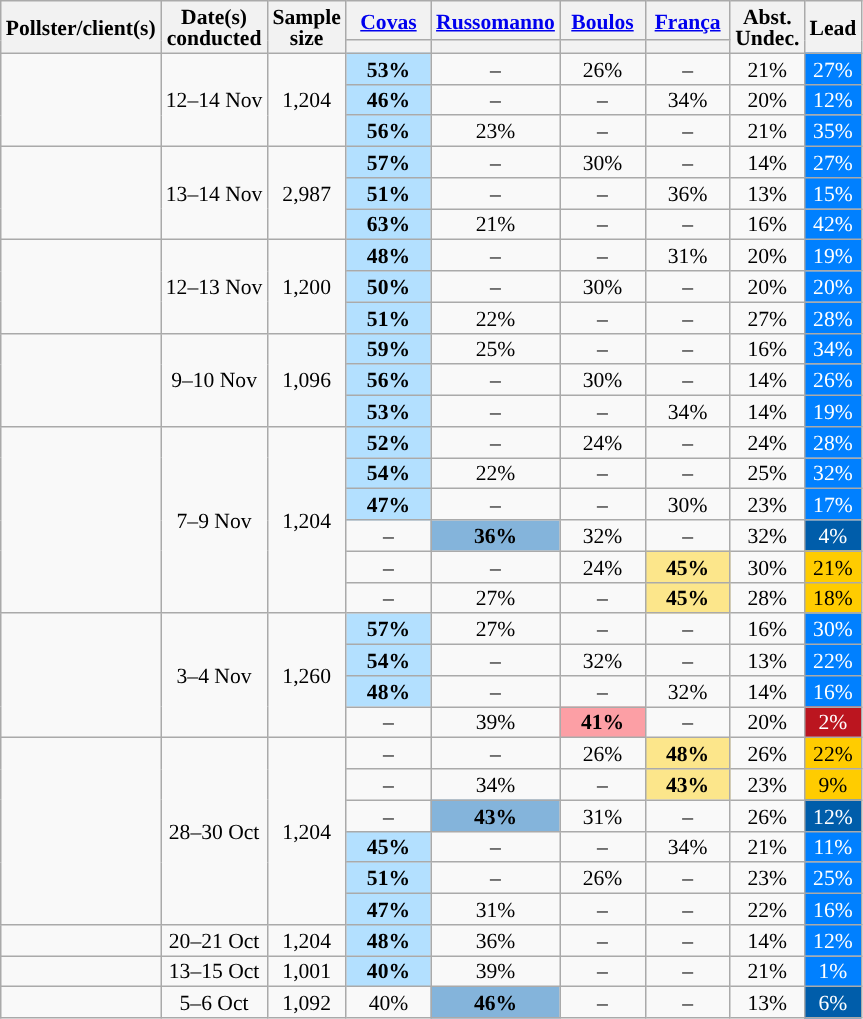<table class="wikitable sortable" style="text-align:center;font-size:90%;line-height:14px;">
<tr>
<th rowspan="2">Pollster/client(s)</th>
<th rowspan="2">Date(s)<br>conducted</th>
<th rowspan="2" data-sort-type="number">Sample<br>size</th>
<th class="unsortable" style="width:50px;"><a href='#'>Covas</a><br></th>
<th class="unsortable" style="width:50px;"><a href='#'>Russomanno</a><br></th>
<th class="unsortable" style="width:50px;"><a href='#'>Boulos</a><br></th>
<th class="unsortable" style="width:50px;"><a href='#'>França</a><br></th>
<th rowspan="2" class="unsortable">Abst.<br>Undec.</th>
<th rowspan="2" data-sort-type="number">Lead</th>
</tr>
<tr>
<th data-sort-type="number" class="sortable" style="background:"></th>
<th data-sort-type="number" class="sortable" style="background:"></th>
<th data-sort-type="number" class="sortable" style="background:"></th>
<th data-sort-type="number" class="sortable" style="background:"></th>
</tr>
<tr>
<td rowspan=3></td>
<td rowspan=3>12–14 Nov</td>
<td rowspan=3>1,204</td>
<td style="background:#B3E0FF;"><strong>53%</strong></td>
<td>–</td>
<td>26%</td>
<td>–</td>
<td>21%</td>
<td style="background:#0080FF;color:#FFFFFF;">27%</td>
</tr>
<tr>
<td style="background:#B3E0FF;"><strong>46%</strong></td>
<td>–</td>
<td>–</td>
<td>34%</td>
<td>20%</td>
<td style="background:#0080FF;color:#FFFFFF;">12%</td>
</tr>
<tr>
<td style="background:#B3E0FF;"><strong>56%</strong></td>
<td>23%</td>
<td>–</td>
<td>–</td>
<td>21%</td>
<td style="background:#0080FF;color:#FFFFFF;">35%</td>
</tr>
<tr>
<td rowspan=3></td>
<td rowspan=3>13–14 Nov</td>
<td rowspan=3>2,987</td>
<td style="background:#B3E0FF;"><strong>57%</strong></td>
<td>–</td>
<td>30%</td>
<td>–</td>
<td>14%</td>
<td style="background:#0080FF;color:#FFFFFF;">27%</td>
</tr>
<tr>
<td style="background:#B3E0FF;"><strong>51%</strong></td>
<td>–</td>
<td>–</td>
<td>36%</td>
<td>13%</td>
<td style="background:#0080FF;color:#FFFFFF;">15%</td>
</tr>
<tr>
<td style="background:#B3E0FF;"><strong>63%</strong></td>
<td>21%</td>
<td>–</td>
<td>–</td>
<td>16%</td>
<td style="background:#0080FF;color:#FFFFFF;">42%</td>
</tr>
<tr>
<td rowspan=3></td>
<td rowspan=3>12–13 Nov</td>
<td rowspan=3>1,200</td>
<td style="background:#B3E0FF;"><strong>48%</strong></td>
<td>–</td>
<td>–</td>
<td>31%</td>
<td>20%</td>
<td style="background:#0080FF;color:#FFFFFF;">19%</td>
</tr>
<tr>
<td style="background:#B3E0FF;"><strong>50%</strong></td>
<td>–</td>
<td>30%</td>
<td>–</td>
<td>20%</td>
<td style="background:#0080FF;color:#FFFFFF;">20%</td>
</tr>
<tr>
<td style="background:#B3E0FF;"><strong>51%</strong></td>
<td>22%</td>
<td>–</td>
<td>–</td>
<td>27%</td>
<td style="background:#0080FF;color:#FFFFFF;">28%</td>
</tr>
<tr>
<td rowspan=3></td>
<td rowspan=3>9–10 Nov</td>
<td rowspan=3>1,096</td>
<td style="background:#B3E0FF;"><strong>59%</strong></td>
<td>25%</td>
<td>–</td>
<td>–</td>
<td>16%</td>
<td style="background:#0080FF;color:#FFFFFF;">34%</td>
</tr>
<tr>
<td style="background:#B3E0FF;"><strong>56%</strong></td>
<td>–</td>
<td>30%</td>
<td>–</td>
<td>14%</td>
<td style="background:#0080FF;color:#FFFFFF;">26%</td>
</tr>
<tr>
<td style="background:#B3E0FF;"><strong>53%</strong></td>
<td>–</td>
<td>–</td>
<td>34%</td>
<td>14%</td>
<td style="background:#0080FF;color:#FFFFFF;">19%</td>
</tr>
<tr>
<td rowspan=6></td>
<td rowspan=6>7–9 Nov</td>
<td rowspan=6>1,204</td>
<td style="background:#B3E0FF;"><strong>52%</strong></td>
<td>–</td>
<td>24%</td>
<td>–</td>
<td>24%</td>
<td style="background:#0080FF;color:#FFFFFF;">28%</td>
</tr>
<tr>
<td style="background:#B3E0FF;"><strong>54%</strong></td>
<td>22%</td>
<td>–</td>
<td>–</td>
<td>25%</td>
<td style="background:#0080FF;color:#FFFFFF;">32%</td>
</tr>
<tr>
<td style="background:#B3E0FF;"><strong>47%</strong></td>
<td>–</td>
<td>–</td>
<td>30%</td>
<td>23%</td>
<td style="background:#0080FF;color:#FFFFFF;">17%</td>
</tr>
<tr>
<td>–</td>
<td style="background:#84B4DB;"><strong>36%</strong></td>
<td>32%</td>
<td>–</td>
<td>32%</td>
<td style="background:#005DAA;color:#FFFFFF;">4%</td>
</tr>
<tr>
<td>–</td>
<td>–</td>
<td>24%</td>
<td style="background:#FCE68B;"><strong>45%</strong></td>
<td>30%</td>
<td style="background:#FFCC00; color=#ffffff;">21%</td>
</tr>
<tr>
<td>–</td>
<td>27%</td>
<td>–</td>
<td style="background:#FCE68B;"><strong>45%</strong></td>
<td>28%</td>
<td style="background:#FFCC00; color=#ffffff;">18%</td>
</tr>
<tr>
<td rowspan=4></td>
<td rowspan=4>3–4 Nov</td>
<td rowspan=4>1,260</td>
<td style="background:#B3E0FF;"><strong>57%</strong></td>
<td>27%</td>
<td>–</td>
<td>–</td>
<td>16%</td>
<td style="background:#0080FF;color:#FFFFFF;">30%</td>
</tr>
<tr>
<td style="background:#B3E0FF;"><strong>54%</strong></td>
<td>–</td>
<td>32%</td>
<td>–</td>
<td>13%</td>
<td style="background:#0080FF;color:#FFFFFF;">22%</td>
</tr>
<tr>
<td style="background:#B3E0FF;"><strong>48%</strong></td>
<td>–</td>
<td>–</td>
<td>32%</td>
<td>14%</td>
<td style="background:#0080FF;color:#FFFFFF;">16%</td>
</tr>
<tr>
<td>–</td>
<td>39%</td>
<td style="background:#FC9FA5;"><strong>41%</strong></td>
<td>–</td>
<td>20%</td>
<td style="background:#BB151F;color:#FFFFFF;">2%</td>
</tr>
<tr>
<td rowspan=6></td>
<td rowspan=6>28–30 Oct</td>
<td rowspan=6>1,204</td>
<td>–</td>
<td>–</td>
<td>26%</td>
<td style="background:#FCE68B;"><strong>48%</strong></td>
<td>26%</td>
<td style="background:#FFCC00; color=#ffffff;">22%</td>
</tr>
<tr>
<td>–</td>
<td>34%</td>
<td>–</td>
<td style="background:#FCE68B;"><strong>43%</strong></td>
<td>23%</td>
<td style="background:#FFCC00;">9%</td>
</tr>
<tr>
<td>–</td>
<td style="background:#84B4DB;"><strong>43%</strong></td>
<td>31%</td>
<td>–</td>
<td>26%</td>
<td style="background:#005DAA;color:#FFFFFF;">12%</td>
</tr>
<tr>
<td style="background:#B3E0FF;"><strong>45%</strong></td>
<td>–</td>
<td>–</td>
<td>34%</td>
<td>21%</td>
<td style="background:#0080FF;color:#FFFFFF;">11%</td>
</tr>
<tr>
<td style="background:#B3E0FF;"><strong>51%</strong></td>
<td>–</td>
<td>26%</td>
<td>–</td>
<td>23%</td>
<td style="background:#0080FF;color:#FFFFFF;">25%</td>
</tr>
<tr>
<td style="background:#B3E0FF;"><strong>47%</strong></td>
<td>31%</td>
<td>–</td>
<td>–</td>
<td>22%</td>
<td style="background:#0080FF;color:#FFFFFF;">16%</td>
</tr>
<tr>
<td></td>
<td>20–21 Oct</td>
<td>1,204</td>
<td style="background:#B3E0FF;"><strong>48%</strong></td>
<td>36%</td>
<td>–</td>
<td>–</td>
<td>14%</td>
<td style="background:#0080FF;color:#FFFFFF;">12%</td>
</tr>
<tr>
<td></td>
<td>13–15 Oct</td>
<td>1,001</td>
<td style="background:#B3E0FF;"><strong>40%</strong></td>
<td>39%</td>
<td>–</td>
<td>–</td>
<td>21%</td>
<td style="background:#0080FF;color:#FFFFFF;">1%</td>
</tr>
<tr>
<td></td>
<td>5–6 Oct</td>
<td>1,092</td>
<td>40%</td>
<td style="background:#84B4DB;"><strong>46%</strong></td>
<td>–</td>
<td>–</td>
<td>13%</td>
<td style="background:#005DAA;color:#FFFFFF;">6%</td>
</tr>
</table>
